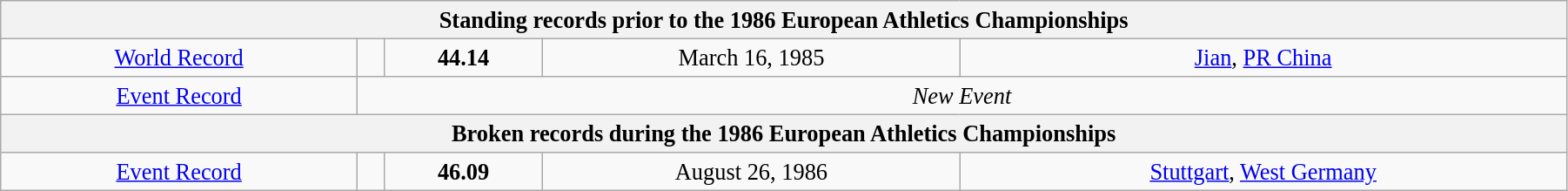<table class="wikitable" style=" text-align:center; font-size:110%;" width="95%">
<tr>
<th colspan="5">Standing records prior to the 1986 European Athletics Championships</th>
</tr>
<tr>
<td><a href='#'>World Record</a></td>
<td></td>
<td><strong>44.14</strong></td>
<td>March 16, 1985</td>
<td> <a href='#'>Jian</a>, <a href='#'>PR China</a></td>
</tr>
<tr>
<td><a href='#'>Event Record</a></td>
<td colspan=4><em>New Event</em></td>
</tr>
<tr>
<th colspan="5">Broken records during the 1986 European Athletics Championships</th>
</tr>
<tr>
<td><a href='#'>Event Record</a></td>
<td></td>
<td><strong>46.09</strong></td>
<td>August 26, 1986</td>
<td> <a href='#'>Stuttgart</a>, <a href='#'>West Germany</a></td>
</tr>
</table>
